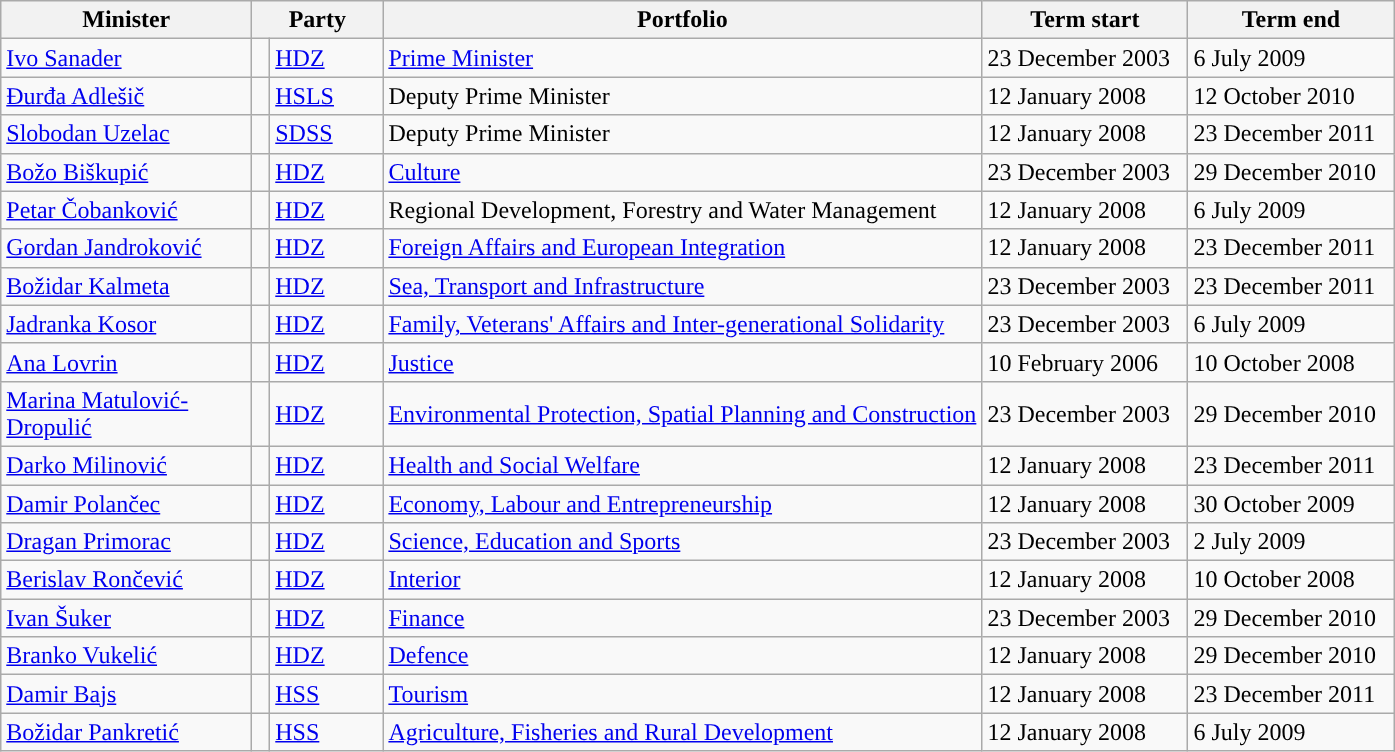<table class="wikitable">
<tr>
<th width="160">Minister</th>
<th colspan=2 width="80">Party</th>
<th>Portfolio</th>
<th width="130">Term start</th>
<th width="130">Term end</th>
</tr>
<tr>
<td><a href='#'>Ivo Sanader</a></td>
<td style="background-color: "></td>
<td><a href='#'>HDZ</a></td>
<td><a href='#'>Prime Minister</a></td>
<td>23 December 2003</td>
<td>6 July 2009</td>
</tr>
<tr>
<td><a href='#'>Đurđa Adlešič</a> </td>
<td style="background-color: "></td>
<td><a href='#'>HSLS</a></td>
<td>Deputy Prime Minister</td>
<td>12 January 2008</td>
<td>12 October 2010</td>
</tr>
<tr>
<td><a href='#'>Slobodan Uzelac</a> </td>
<td style="background-color: "></td>
<td><a href='#'>SDSS</a></td>
<td>Deputy Prime Minister</td>
<td>12 January 2008</td>
<td>23 December 2011</td>
</tr>
<tr>
<td><a href='#'>Božo Biškupić</a></td>
<td style="background-color: "></td>
<td><a href='#'>HDZ</a></td>
<td><a href='#'>Culture</a></td>
<td>23 December 2003</td>
<td>29 December 2010</td>
</tr>
<tr>
<td><a href='#'>Petar Čobanković</a></td>
<td style="background-color: "></td>
<td><a href='#'>HDZ</a></td>
<td>Regional Development, Forestry and Water Management</td>
<td>12 January 2008</td>
<td>6 July 2009</td>
</tr>
<tr>
<td><a href='#'>Gordan Jandroković</a></td>
<td style="background-color: "></td>
<td><a href='#'>HDZ</a></td>
<td><a href='#'>Foreign Affairs and European Integration</a></td>
<td>12 January 2008</td>
<td>23 December 2011</td>
</tr>
<tr>
<td><a href='#'>Božidar Kalmeta</a></td>
<td style="background-color: "></td>
<td><a href='#'>HDZ</a></td>
<td><a href='#'>Sea, Transport and Infrastructure</a></td>
<td>23 December 2003</td>
<td>23 December 2011</td>
</tr>
<tr>
<td><a href='#'>Jadranka Kosor</a> </td>
<td style="background-color: "></td>
<td><a href='#'>HDZ</a></td>
<td><a href='#'>Family, Veterans' Affairs and Inter-generational Solidarity</a></td>
<td>23 December 2003</td>
<td>6 July 2009</td>
</tr>
<tr>
<td><a href='#'>Ana Lovrin</a></td>
<td style="background-color: "></td>
<td><a href='#'>HDZ</a></td>
<td><a href='#'>Justice</a></td>
<td>10 February 2006</td>
<td>10 October 2008</td>
</tr>
<tr>
<td><a href='#'>Marina Matulović-Dropulić</a></td>
<td style="background-color: "></td>
<td><a href='#'>HDZ</a></td>
<td><a href='#'>Environmental Protection, Spatial Planning and Construction</a></td>
<td>23 December 2003</td>
<td>29 December 2010</td>
</tr>
<tr>
<td><a href='#'>Darko Milinović</a></td>
<td style="background-color: "></td>
<td><a href='#'>HDZ</a></td>
<td><a href='#'>Health and Social Welfare</a></td>
<td>12 January 2008</td>
<td>23 December 2011</td>
</tr>
<tr>
<td><a href='#'>Damir Polančec</a> </td>
<td style="background-color: "></td>
<td><a href='#'>HDZ</a></td>
<td><a href='#'>Economy, Labour and Entrepreneurship</a></td>
<td>12 January 2008</td>
<td>30 October 2009</td>
</tr>
<tr>
<td><a href='#'>Dragan Primorac</a></td>
<td style="background-color: "></td>
<td><a href='#'>HDZ</a></td>
<td><a href='#'>Science, Education and Sports</a></td>
<td>23 December 2003</td>
<td>2 July 2009</td>
</tr>
<tr>
<td><a href='#'>Berislav Rončević</a></td>
<td style="background-color: "></td>
<td><a href='#'>HDZ</a></td>
<td><a href='#'>Interior</a></td>
<td>12 January 2008</td>
<td>10 October 2008</td>
</tr>
<tr>
<td><a href='#'>Ivan Šuker</a></td>
<td style="background-color: "></td>
<td><a href='#'>HDZ</a></td>
<td><a href='#'>Finance</a></td>
<td>23 December 2003</td>
<td>29 December 2010</td>
</tr>
<tr>
<td><a href='#'>Branko Vukelić</a></td>
<td style="background-color: "></td>
<td><a href='#'>HDZ</a></td>
<td><a href='#'>Defence</a></td>
<td>12 January 2008</td>
<td>29 December 2010</td>
</tr>
<tr>
<td><a href='#'>Damir Bajs</a></td>
<td style="background-color: "></td>
<td><a href='#'>HSS</a></td>
<td><a href='#'>Tourism</a></td>
<td>12 January 2008</td>
<td>23 December 2011</td>
</tr>
<tr>
<td><a href='#'>Božidar Pankretić</a></td>
<td style="background-color: "></td>
<td><a href='#'>HSS</a></td>
<td><a href='#'>Agriculture, Fisheries and Rural Development</a></td>
<td>12 January 2008</td>
<td>6 July 2009</td>
</tr>
</table>
